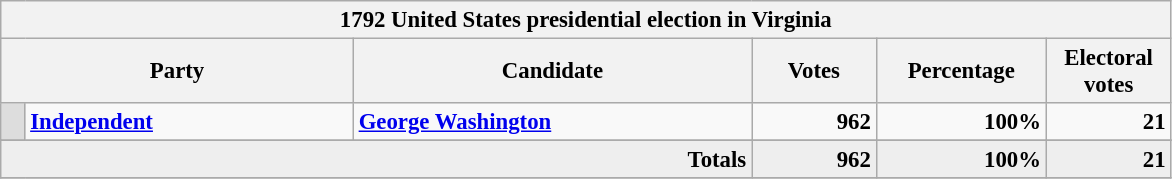<table class="wikitable" style="font-size: 95%;">
<tr>
<th colspan="8">1792 United States presidential election in Virginia</th>
</tr>
<tr>
<th colspan="2" style="width: 15em">Party</th>
<th style="width: 17em">Candidate</th>
<th style="width: 5em">Votes</th>
<th style="width: 7em">Percentage</th>
<th style="width: 5em">Electoral votes</th>
</tr>
<tr>
<th style="background-color:#DDDDDD; width: 3px"></th>
<td style="width: 130px"><strong><a href='#'>Independent</a></strong></td>
<td><strong><a href='#'>George Washington</a></strong></td>
<td align="right"><strong>962</strong></td>
<td align="right"><strong>100%</strong></td>
<td align="right"><strong>21</strong></td>
</tr>
<tr>
</tr>
<tr bgcolor="#EEEEEE">
<td colspan="3" align="right"><strong>Totals</strong></td>
<td align="right"><strong>962</strong></td>
<td align="right"><strong>100%</strong></td>
<td align="right"><strong>21</strong></td>
</tr>
<tr>
</tr>
</table>
